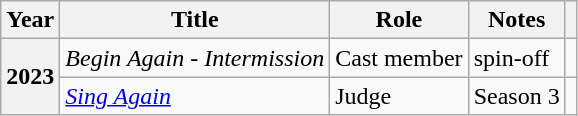<table class="wikitable sortable plainrowheaders">
<tr>
<th scope="col">Year</th>
<th scope="col">Title</th>
<th scope="col">Role</th>
<th scope="col">Notes</th>
<th scope="col" class="unsortable"></th>
</tr>
<tr>
<th scope="row" rowspan=2>2023</th>
<td><em>Begin Again - Intermission</em></td>
<td>Cast member</td>
<td>spin-off</td>
<td></td>
</tr>
<tr>
<td><em><a href='#'>Sing Again</a></em></td>
<td>Judge</td>
<td>Season 3</td>
<td></td>
</tr>
</table>
